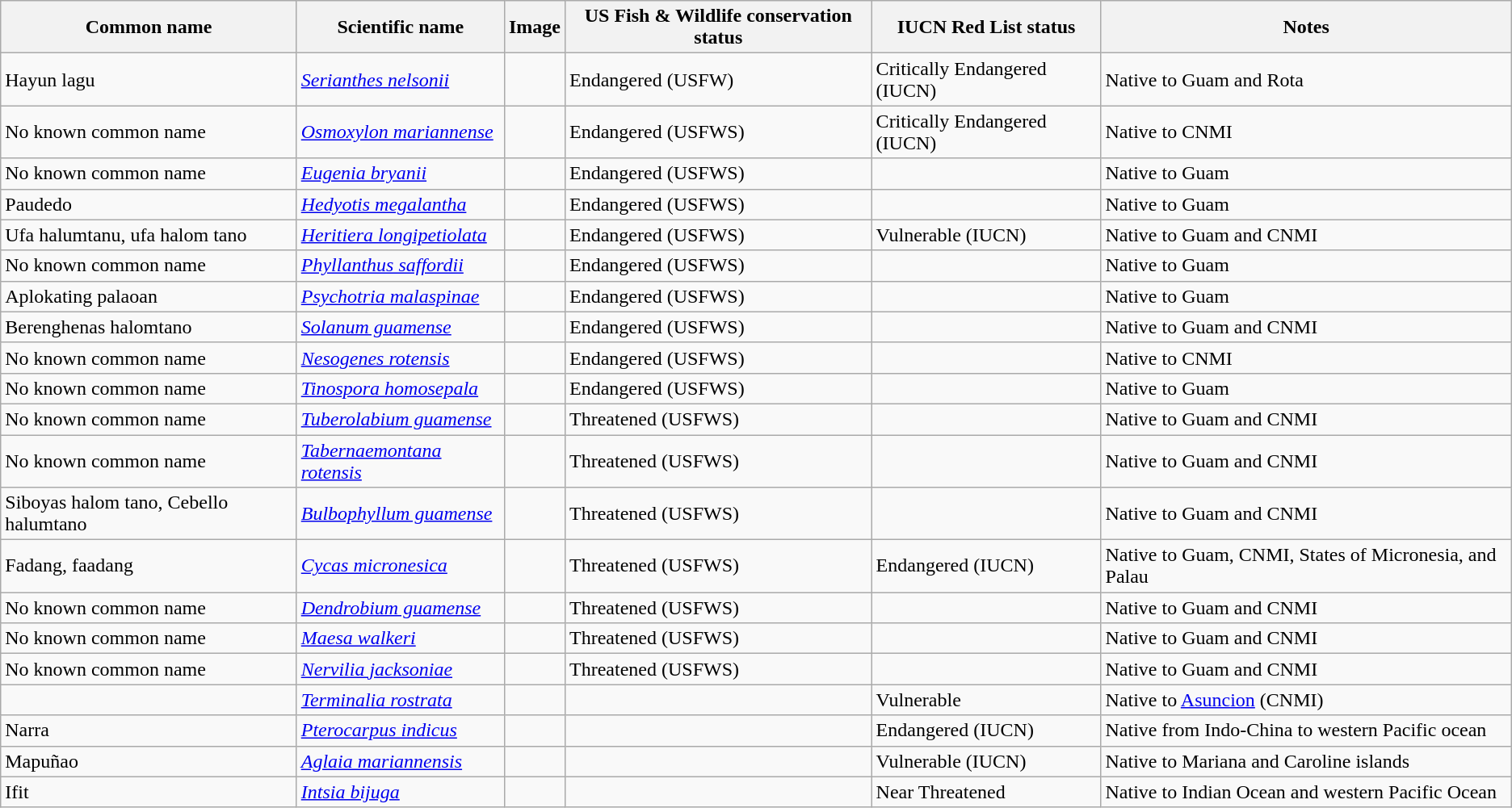<table class="wikitable sortable">
<tr>
<th><strong>Common name</strong></th>
<th><strong>Scientific name</strong></th>
<th><strong>Image</strong></th>
<th><strong>US Fish & Wildlife conservation status</strong></th>
<th>IUCN Red List status</th>
<th><strong>Notes</strong></th>
</tr>
<tr>
<td>Hayun lagu</td>
<td><em><a href='#'>Serianthes nelsonii</a></em></td>
<td></td>
<td>Endangered (USFW)</td>
<td>Critically Endangered (IUCN)</td>
<td>Native to Guam and Rota</td>
</tr>
<tr>
<td>No known common name</td>
<td><em><a href='#'>Osmoxylon mariannense</a></em></td>
<td></td>
<td>Endangered (USFWS)</td>
<td>Critically Endangered (IUCN)</td>
<td>Native to CNMI</td>
</tr>
<tr>
<td>No known common name</td>
<td><em><a href='#'>Eugenia bryanii</a></em></td>
<td></td>
<td>Endangered (USFWS)</td>
<td></td>
<td>Native to Guam</td>
</tr>
<tr>
<td>Paudedo</td>
<td><em><a href='#'>Hedyotis megalantha</a></em></td>
<td></td>
<td>Endangered (USFWS)</td>
<td></td>
<td>Native to Guam</td>
</tr>
<tr>
<td>Ufa halumtanu, ufa halom tano</td>
<td><em><a href='#'>Heritiera longipetiolata</a></em></td>
<td></td>
<td>Endangered (USFWS)</td>
<td>Vulnerable (IUCN)</td>
<td>Native to Guam and CNMI</td>
</tr>
<tr>
<td>No known common name</td>
<td><em><a href='#'>Phyllanthus saffordii</a></em></td>
<td></td>
<td>Endangered (USFWS)</td>
<td></td>
<td>Native to Guam</td>
</tr>
<tr>
<td>Aplokating palaoan</td>
<td><em><a href='#'>Psychotria malaspinae</a></em></td>
<td></td>
<td>Endangered (USFWS)</td>
<td></td>
<td>Native to Guam</td>
</tr>
<tr>
<td>Berenghenas halomtano</td>
<td><em><a href='#'>Solanum guamense</a></em></td>
<td></td>
<td>Endangered (USFWS)</td>
<td></td>
<td>Native to Guam and CNMI</td>
</tr>
<tr>
<td>No known common name</td>
<td><em><a href='#'>Nesogenes rotensis</a></em></td>
<td></td>
<td>Endangered (USFWS)</td>
<td></td>
<td>Native to CNMI</td>
</tr>
<tr>
<td>No known common name</td>
<td><em><a href='#'>Tinospora homosepala</a></em></td>
<td></td>
<td>Endangered (USFWS)</td>
<td></td>
<td>Native to Guam</td>
</tr>
<tr>
<td>No known common name</td>
<td><em><a href='#'>Tuberolabium guamense</a></em></td>
<td></td>
<td>Threatened (USFWS)</td>
<td></td>
<td>Native to Guam and CNMI</td>
</tr>
<tr>
<td>No known common name</td>
<td><em><a href='#'>Tabernaemontana rotensis</a></em></td>
<td></td>
<td>Threatened (USFWS)</td>
<td></td>
<td>Native to Guam and CNMI</td>
</tr>
<tr>
<td>Siboyas halom tano, Cebello halumtano</td>
<td><em><a href='#'>Bulbophyllum guamense</a></em></td>
<td></td>
<td>Threatened (USFWS)</td>
<td></td>
<td>Native to Guam and CNMI</td>
</tr>
<tr>
<td>Fadang, faadang</td>
<td><em><a href='#'>Cycas micronesica</a></em></td>
<td></td>
<td>Threatened (USFWS)</td>
<td>Endangered (IUCN)</td>
<td>Native to Guam, CNMI, States of Micronesia, and Palau</td>
</tr>
<tr>
<td>No known common name</td>
<td><em><a href='#'>Dendrobium guamense</a></em></td>
<td></td>
<td>Threatened (USFWS)</td>
<td></td>
<td>Native to Guam and CNMI</td>
</tr>
<tr>
<td>No known common name</td>
<td><em><a href='#'>Maesa walkeri</a></em></td>
<td></td>
<td>Threatened (USFWS)</td>
<td></td>
<td>Native to Guam and CNMI</td>
</tr>
<tr>
<td>No known common name</td>
<td><em><a href='#'>Nervilia jacksoniae</a></em></td>
<td></td>
<td>Threatened (USFWS)</td>
<td></td>
<td>Native to Guam and CNMI</td>
</tr>
<tr>
<td></td>
<td><em><a href='#'>Terminalia rostrata</a></em></td>
<td></td>
<td></td>
<td>Vulnerable</td>
<td>Native to <a href='#'>Asuncion</a> (CNMI)</td>
</tr>
<tr>
<td>Narra</td>
<td><em><a href='#'>Pterocarpus indicus</a></em></td>
<td></td>
<td></td>
<td>Endangered (IUCN)</td>
<td>Native from Indo-China to western Pacific ocean</td>
</tr>
<tr>
<td>Mapuñao</td>
<td><em><a href='#'>Aglaia mariannensis</a></em></td>
<td></td>
<td></td>
<td>Vulnerable (IUCN)</td>
<td>Native to Mariana and Caroline islands</td>
</tr>
<tr>
<td>Ifit</td>
<td><em><a href='#'>Intsia bijuga</a></em></td>
<td></td>
<td></td>
<td>Near Threatened</td>
<td>Native to Indian Ocean and western Pacific Ocean</td>
</tr>
</table>
